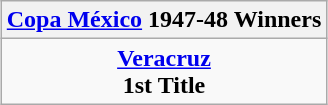<table class="wikitable" style="text-align: center; margin: 0 auto;">
<tr>
<th><a href='#'>Copa México</a> 1947-48 Winners</th>
</tr>
<tr>
<td><strong><a href='#'>Veracruz</a></strong><br><strong>1st Title</strong></td>
</tr>
</table>
